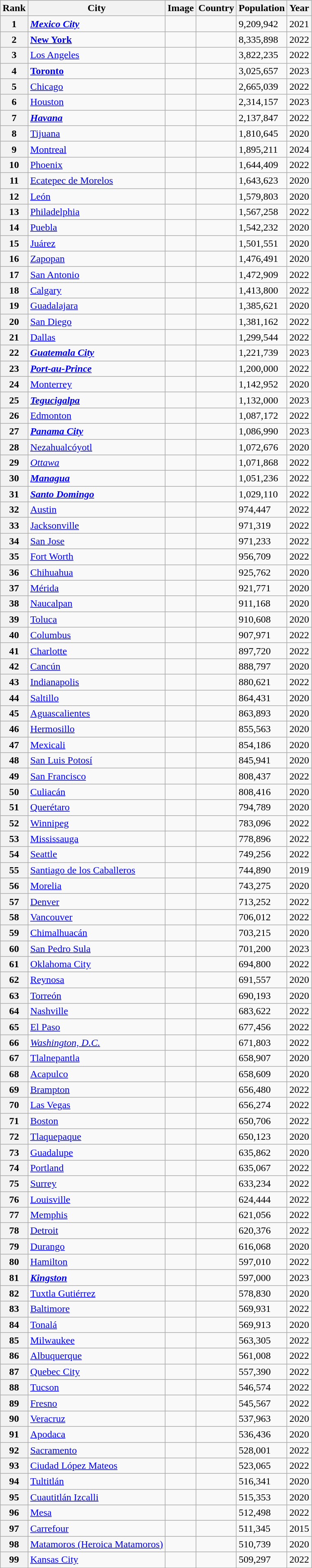<table class="wikitable sortable">
<tr>
<th scope="col">Rank</th>
<th scope="col">City</th>
<th scope="col">Image</th>
<th scope="col">Country</th>
<th scope="col" data-sort-type="number">Population</th>
<th scope="col">Year</th>
</tr>
<tr>
<th scope="row">1</th>
<td><strong><em><a href='#'>Mexico City</a></em></strong></td>
<td></td>
<td></td>
<td>9,209,942</td>
<td>2021</td>
</tr>
<tr>
<th scope="row">2</th>
<td><strong><a href='#'>New York</a></strong></td>
<td></td>
<td></td>
<td>8,335,898</td>
<td>2022</td>
</tr>
<tr>
<th scope="row">3</th>
<td><a href='#'>Los Angeles</a></td>
<td></td>
<td></td>
<td>3,822,235</td>
<td>2022</td>
</tr>
<tr>
<th scope="row">4</th>
<td><strong><a href='#'>Toronto</a></strong></td>
<td></td>
<td></td>
<td>3,025,657</td>
<td>2023</td>
</tr>
<tr>
<th scope="row">5</th>
<td><a href='#'>Chicago</a></td>
<td></td>
<td></td>
<td>2,665,039</td>
<td>2022</td>
</tr>
<tr>
<th scope="row">6</th>
<td><a href='#'>Houston</a></td>
<td></td>
<td></td>
<td>2,314,157</td>
<td>2023</td>
</tr>
<tr>
<th scope="row">7</th>
<td><strong><em><a href='#'>Havana</a></em></strong></td>
<td></td>
<td></td>
<td>2,137,847</td>
<td>2022</td>
</tr>
<tr>
<th scope="row">8</th>
<td><a href='#'>Tijuana</a></td>
<td></td>
<td></td>
<td>1,810,645</td>
<td>2020</td>
</tr>
<tr>
<th scope="row">9</th>
<td><a href='#'>Montreal</a></td>
<td></td>
<td></td>
<td>1,895,211 </td>
<td>2024</td>
</tr>
<tr>
<th scope="row">10</th>
<td><a href='#'>Phoenix</a></td>
<td></td>
<td></td>
<td>1,644,409</td>
<td>2022</td>
</tr>
<tr>
<th scope="row">11</th>
<td><a href='#'>Ecatepec de Morelos</a></td>
<td></td>
<td></td>
<td>1,643,623</td>
<td>2020</td>
</tr>
<tr>
<th scope="row">12</th>
<td><a href='#'>León</a></td>
<td></td>
<td></td>
<td>1,579,803</td>
<td>2020</td>
</tr>
<tr>
<th scope="row">13</th>
<td><a href='#'>Philadelphia</a></td>
<td></td>
<td></td>
<td>1,567,258</td>
<td>2022</td>
</tr>
<tr>
<th scope="row">14</th>
<td><a href='#'>Puebla</a></td>
<td></td>
<td></td>
<td>1,542,232</td>
<td>2020</td>
</tr>
<tr>
<th scope="row">15</th>
<td><a href='#'>Juárez</a></td>
<td></td>
<td></td>
<td>1,501,551</td>
<td>2020</td>
</tr>
<tr>
<th scope="row">16</th>
<td><a href='#'>Zapopan</a></td>
<td></td>
<td></td>
<td>1,476,491</td>
<td>2020</td>
</tr>
<tr>
<th scope="row">17</th>
<td><a href='#'>San Antonio</a></td>
<td></td>
<td></td>
<td>1,472,909</td>
<td>2022</td>
</tr>
<tr>
<th scope="row">18</th>
<td><a href='#'>Calgary</a></td>
<td></td>
<td></td>
<td>1,413,800</td>
<td>2022</td>
</tr>
<tr>
<th scope="row">19</th>
<td><a href='#'>Guadalajara</a></td>
<td></td>
<td></td>
<td>1,385,621</td>
<td>2020</td>
</tr>
<tr>
<th scope="row">20</th>
<td><a href='#'>San Diego</a></td>
<td></td>
<td></td>
<td>1,381,162</td>
<td>2022</td>
</tr>
<tr>
<th scope="row">21</th>
<td><a href='#'>Dallas</a></td>
<td></td>
<td></td>
<td>1,299,544</td>
<td>2022</td>
</tr>
<tr>
<th scope="row">22</th>
<td><strong><em><a href='#'>Guatemala City</a></em></strong></td>
<td></td>
<td></td>
<td>1,221,739</td>
<td>2023</td>
</tr>
<tr>
<th scope="row">23</th>
<td><strong><em><a href='#'>Port-au-Prince</a></em></strong></td>
<td></td>
<td></td>
<td>1,200,000</td>
<td>2022</td>
</tr>
<tr>
<th scope="row">24</th>
<td><a href='#'>Monterrey</a></td>
<td></td>
<td></td>
<td>1,142,952</td>
<td>2020</td>
</tr>
<tr>
<th scope="row">25</th>
<td><strong><em><a href='#'>Tegucigalpa</a></em></strong></td>
<td></td>
<td></td>
<td>1,132,000</td>
<td>2023</td>
</tr>
<tr>
<th scope="row">26</th>
<td><a href='#'>Edmonton</a></td>
<td></td>
<td></td>
<td>1,087,172</td>
<td>2022</td>
</tr>
<tr>
<th scope="row">27</th>
<td><strong><em><a href='#'>Panama City</a></em></strong></td>
<td></td>
<td></td>
<td>1,086,990</td>
<td>2023</td>
</tr>
<tr>
<th scope="row">28</th>
<td><a href='#'>Nezahualcóyotl</a></td>
<td></td>
<td></td>
<td>1,072,676</td>
<td>2020</td>
</tr>
<tr>
<th scope="row">29</th>
<td><em><a href='#'>Ottawa</a></em></td>
<td></td>
<td></td>
<td>1,071,868</td>
<td>2022</td>
</tr>
<tr>
<th scope="row">30</th>
<td><strong><em><a href='#'>Managua</a></em></strong></td>
<td></td>
<td></td>
<td>1,051,236</td>
<td>2022</td>
</tr>
<tr>
<th scope="row">31</th>
<td><strong><em><a href='#'>Santo Domingo</a></em></strong></td>
<td></td>
<td></td>
<td>1,029,110</td>
<td>2022</td>
</tr>
<tr>
<th scope="row">32</th>
<td><a href='#'>Austin</a></td>
<td></td>
<td></td>
<td>974,447</td>
<td>2022</td>
</tr>
<tr>
<th scope="row">33</th>
<td><a href='#'>Jacksonville</a></td>
<td></td>
<td></td>
<td>971,319</td>
<td>2022</td>
</tr>
<tr>
<th scope="row">34</th>
<td><a href='#'>San Jose</a></td>
<td></td>
<td></td>
<td>971,233</td>
<td>2022</td>
</tr>
<tr>
<th scope="row">35</th>
<td><a href='#'>Fort Worth</a></td>
<td></td>
<td></td>
<td>956,709</td>
<td>2022</td>
</tr>
<tr>
<th scope="row">36</th>
<td><a href='#'>Chihuahua</a></td>
<td></td>
<td></td>
<td>925,762</td>
<td>2020</td>
</tr>
<tr>
<th scope="row">37</th>
<td><a href='#'>Mérida</a></td>
<td></td>
<td></td>
<td>921,771</td>
<td>2020</td>
</tr>
<tr>
<th scope="row">38</th>
<td><a href='#'>Naucalpan</a></td>
<td></td>
<td></td>
<td>911,168</td>
<td>2020</td>
</tr>
<tr>
<th scope="row">39</th>
<td><a href='#'>Toluca</a></td>
<td></td>
<td></td>
<td>910,608</td>
<td>2020</td>
</tr>
<tr>
<th scope="row">40</th>
<td><a href='#'>Columbus</a></td>
<td></td>
<td></td>
<td>907,971</td>
<td>2022</td>
</tr>
<tr>
<th scope="row">41</th>
<td><a href='#'>Charlotte</a></td>
<td></td>
<td></td>
<td>897,720</td>
<td>2022</td>
</tr>
<tr>
<th scope="row">42</th>
<td><a href='#'>Cancún</a></td>
<td></td>
<td></td>
<td>888,797</td>
<td>2020</td>
</tr>
<tr>
<th scope="row">43</th>
<td><a href='#'>Indianapolis</a></td>
<td></td>
<td></td>
<td>880,621</td>
<td>2022</td>
</tr>
<tr>
<th scope="row">44</th>
<td><a href='#'>Saltillo</a></td>
<td></td>
<td></td>
<td>864,431</td>
<td>2020</td>
</tr>
<tr>
<th scope="row">45</th>
<td><a href='#'>Aguascalientes</a></td>
<td></td>
<td></td>
<td>863,893</td>
<td>2020</td>
</tr>
<tr>
<th scope="row">46</th>
<td><a href='#'>Hermosillo</a></td>
<td></td>
<td></td>
<td>855,563</td>
<td>2020</td>
</tr>
<tr>
<th scope="row">47</th>
<td><a href='#'>Mexicali</a></td>
<td></td>
<td></td>
<td>854,186</td>
<td>2020</td>
</tr>
<tr>
<th scope="row">48</th>
<td><a href='#'>San Luis Potosí</a></td>
<td></td>
<td></td>
<td>845,941</td>
<td>2020</td>
</tr>
<tr>
<th scope="row">49</th>
<td><a href='#'>San Francisco</a></td>
<td></td>
<td></td>
<td>808,437</td>
<td>2022</td>
</tr>
<tr>
<th scope="row">50</th>
<td><a href='#'>Culiacán</a></td>
<td></td>
<td></td>
<td>808,416</td>
<td>2020</td>
</tr>
<tr>
<th scope="row">51</th>
<td><a href='#'>Querétaro</a></td>
<td></td>
<td></td>
<td>794,789</td>
<td>2020</td>
</tr>
<tr>
<th scope="row">52</th>
<td><a href='#'>Winnipeg</a></td>
<td></td>
<td></td>
<td>783,096</td>
<td>2022</td>
</tr>
<tr>
<th scope="row">53</th>
<td><a href='#'>Mississauga</a></td>
<td></td>
<td></td>
<td>778,896</td>
<td>2022</td>
</tr>
<tr>
<th scope="row">54</th>
<td><a href='#'>Seattle</a></td>
<td></td>
<td></td>
<td>749,256</td>
<td>2022</td>
</tr>
<tr>
<th scope="row">55</th>
<td><a href='#'>Santiago de los Caballeros</a></td>
<td></td>
<td></td>
<td>744,890</td>
<td>2019</td>
</tr>
<tr>
<th scope="row">56</th>
<td><a href='#'>Morelia</a></td>
<td></td>
<td></td>
<td>743,275</td>
<td>2020</td>
</tr>
<tr>
<th scope="row">57</th>
<td><a href='#'>Denver</a></td>
<td></td>
<td></td>
<td>713,252</td>
<td>2022</td>
</tr>
<tr>
<th scope="row">58</th>
<td><a href='#'>Vancouver</a></td>
<td></td>
<td></td>
<td>706,012</td>
<td>2022</td>
</tr>
<tr>
<th scope="row">59</th>
<td><a href='#'>Chimalhuacán</a></td>
<td></td>
<td></td>
<td>703,215</td>
<td>2020</td>
</tr>
<tr>
<th scope="row">60</th>
<td><a href='#'>San Pedro Sula</a></td>
<td></td>
<td></td>
<td>701,200</td>
<td>2023</td>
</tr>
<tr>
<th scope="row">61</th>
<td><a href='#'>Oklahoma City</a></td>
<td></td>
<td></td>
<td>694,800</td>
<td>2022</td>
</tr>
<tr>
<th scope="row">62</th>
<td><a href='#'>Reynosa</a></td>
<td></td>
<td></td>
<td>691,557</td>
<td>2020</td>
</tr>
<tr>
<th scope="row">63</th>
<td><a href='#'>Torreón</a></td>
<td></td>
<td></td>
<td>690,193</td>
<td>2020</td>
</tr>
<tr>
<th scope="row">64</th>
<td><a href='#'>Nashville</a></td>
<td></td>
<td></td>
<td>683,622</td>
<td>2022</td>
</tr>
<tr>
<th scope="row">65</th>
<td><a href='#'>El Paso</a></td>
<td></td>
<td></td>
<td>677,456</td>
<td>2022</td>
</tr>
<tr>
<th scope="row">66</th>
<td><em><a href='#'>Washington, D.C.</a></em></td>
<td></td>
<td></td>
<td>671,803</td>
<td>2022</td>
</tr>
<tr>
<th scope="row">67</th>
<td><a href='#'>Tlalnepantla</a></td>
<td></td>
<td></td>
<td>658,907</td>
<td>2020</td>
</tr>
<tr>
<th scope="row">68</th>
<td><a href='#'>Acapulco</a></td>
<td></td>
<td></td>
<td>658,609</td>
<td>2020</td>
</tr>
<tr>
<th scope="row">69</th>
<td><a href='#'>Brampton</a></td>
<td></td>
<td></td>
<td>656,480</td>
<td>2022</td>
</tr>
<tr>
<th scope="row">70</th>
<td><a href='#'>Las Vegas</a></td>
<td></td>
<td></td>
<td>656,274</td>
<td>2022</td>
</tr>
<tr>
<th scope="row">71</th>
<td><a href='#'>Boston</a></td>
<td></td>
<td></td>
<td>650,706</td>
<td>2022</td>
</tr>
<tr>
<th scope="row">72</th>
<td><a href='#'>Tlaquepaque</a></td>
<td></td>
<td></td>
<td>650,123</td>
<td>2020</td>
</tr>
<tr>
<th scope="row">73</th>
<td><a href='#'>Guadalupe</a></td>
<td><br></td>
<td></td>
<td>635,862</td>
<td>2020</td>
</tr>
<tr>
<th scope="row">74</th>
<td><a href='#'>Portland</a></td>
<td></td>
<td></td>
<td>635,067</td>
<td>2022</td>
</tr>
<tr>
<th scope="row">75</th>
<td><a href='#'>Surrey</a></td>
<td></td>
<td></td>
<td>633,234</td>
<td>2022</td>
</tr>
<tr>
<th scope="row">76</th>
<td><a href='#'>Louisville</a></td>
<td></td>
<td></td>
<td>624,444</td>
<td>2022</td>
</tr>
<tr>
<th scope="row">77</th>
<td><a href='#'>Memphis</a></td>
<td></td>
<td></td>
<td>621,056</td>
<td>2022</td>
</tr>
<tr>
<th scope="row">78</th>
<td><a href='#'>Detroit</a></td>
<td></td>
<td></td>
<td>620,376</td>
<td>2022</td>
</tr>
<tr>
<th scope="row">79</th>
<td><a href='#'>Durango</a></td>
<td></td>
<td></td>
<td>616,068</td>
<td>2020</td>
</tr>
<tr>
<th scope="row">80</th>
<td><a href='#'>Hamilton</a></td>
<td></td>
<td></td>
<td>597,010</td>
<td>2022</td>
</tr>
<tr>
<th scope="row">81</th>
<td><a href='#'><strong><em>Kingston</em></strong></a></td>
<td></td>
<td></td>
<td>597,000</td>
<td>2023</td>
</tr>
<tr>
<th scope="row">82</th>
<td><a href='#'>Tuxtla Gutiérrez</a></td>
<td></td>
<td></td>
<td>578,830</td>
<td>2020</td>
</tr>
<tr>
<th scope="row">83</th>
<td><a href='#'>Baltimore</a></td>
<td></td>
<td></td>
<td>569,931</td>
<td>2022</td>
</tr>
<tr>
<th scope="row">84</th>
<td><a href='#'>Tonalá</a></td>
<td></td>
<td></td>
<td>569,913</td>
<td>2020</td>
</tr>
<tr>
<th scope="row">85</th>
<td><a href='#'>Milwaukee</a></td>
<td></td>
<td></td>
<td>563,305</td>
<td>2022</td>
</tr>
<tr>
<th scope="row">86</th>
<td><a href='#'>Albuquerque</a></td>
<td></td>
<td></td>
<td>561,008</td>
<td>2022</td>
</tr>
<tr>
<th scope="row">87</th>
<td><a href='#'>Quebec City</a></td>
<td></td>
<td></td>
<td>557,390</td>
<td>2022</td>
</tr>
<tr>
<th scope="row">88</th>
<td><a href='#'>Tucson</a></td>
<td></td>
<td></td>
<td>546,574</td>
<td>2022</td>
</tr>
<tr>
<th scope="row">89</th>
<td><a href='#'>Fresno</a></td>
<td></td>
<td></td>
<td>545,567</td>
<td>2022</td>
</tr>
<tr>
<th scope="row">90</th>
<td><a href='#'>Veracruz</a></td>
<td></td>
<td></td>
<td>537,963</td>
<td>2020</td>
</tr>
<tr>
<th scope="row">91</th>
<td><a href='#'>Apodaca</a></td>
<td></td>
<td></td>
<td>536,436</td>
<td>2020</td>
</tr>
<tr>
<th scope="row">92</th>
<td><a href='#'>Sacramento</a></td>
<td></td>
<td></td>
<td>528,001</td>
<td>2022</td>
</tr>
<tr>
<th scope="row">93</th>
<td><a href='#'>Ciudad López Mateos</a></td>
<td></td>
<td></td>
<td>523,065</td>
<td>2022</td>
</tr>
<tr>
<th scope="row">94</th>
<td><a href='#'>Tultitlán</a></td>
<td></td>
<td></td>
<td>516,341</td>
<td>2020</td>
</tr>
<tr>
<th scope="row">95</th>
<td><a href='#'>Cuautitlán Izcalli</a></td>
<td></td>
<td></td>
<td>515,353</td>
<td>2020</td>
</tr>
<tr>
<th scope="row">96</th>
<td><a href='#'>Mesa</a></td>
<td></td>
<td></td>
<td>512,498</td>
<td>2022</td>
</tr>
<tr>
<th scope="row">97</th>
<td><a href='#'>Carrefour</a></td>
<td></td>
<td></td>
<td>511,345</td>
<td>2015</td>
</tr>
<tr>
<th scope="row">98</th>
<td><a href='#'>Matamoros (Heroica Matamoros)</a></td>
<td></td>
<td></td>
<td>510,739</td>
<td>2020</td>
</tr>
<tr>
<th scope="row">99</th>
<td><a href='#'>Kansas City</a></td>
<td></td>
<td></td>
<td>509,297</td>
<td>2022</td>
</tr>
<tr>
</tr>
</table>
